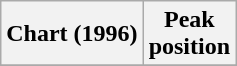<table class="wikitable plainrowheaders" style="text-align:center">
<tr>
<th>Chart (1996)</th>
<th>Peak<br>position</th>
</tr>
<tr>
</tr>
</table>
